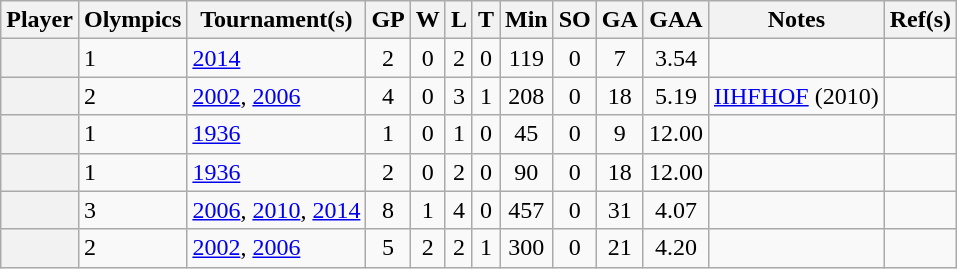<table class="wikitable sortable plainrowheaders" style="text-align:center;">
<tr>
<th scope="col">Player</th>
<th scope="col">Olympics</th>
<th scope="col">Tournament(s)</th>
<th scope="col">GP</th>
<th scope="col">W</th>
<th scope="col">L</th>
<th scope="col">T</th>
<th scope="col">Min</th>
<th scope="col">SO</th>
<th scope="col">GA</th>
<th scope="col">GAA</th>
<th scope="col">Notes</th>
<th scope="col" class="unsortable">Ref(s)</th>
</tr>
<tr>
<th scope="row"></th>
<td align=left>1</td>
<td align=left><a href='#'>2014</a></td>
<td>2</td>
<td>0</td>
<td>2</td>
<td>0</td>
<td>119</td>
<td>0</td>
<td>7</td>
<td>3.54</td>
<td></td>
<td></td>
</tr>
<tr>
<th scope="row"></th>
<td align=left>2</td>
<td align=left><a href='#'>2002</a>, <a href='#'>2006</a></td>
<td>4</td>
<td>0</td>
<td>3</td>
<td>1</td>
<td>208</td>
<td>0</td>
<td>18</td>
<td>5.19</td>
<td><a href='#'>IIHFHOF</a> (2010)</td>
<td></td>
</tr>
<tr>
<th scope="row"></th>
<td align=left>1</td>
<td align=left><a href='#'>1936</a></td>
<td>1</td>
<td>0</td>
<td>1</td>
<td>0</td>
<td>45</td>
<td>0</td>
<td>9</td>
<td>12.00</td>
<td></td>
<td></td>
</tr>
<tr>
<th scope="row"></th>
<td align=left>1</td>
<td align=left><a href='#'>1936</a></td>
<td>2</td>
<td>0</td>
<td>2</td>
<td>0</td>
<td>90</td>
<td>0</td>
<td>18</td>
<td>12.00</td>
<td></td>
<td></td>
</tr>
<tr>
<th scope="row"></th>
<td align=left>3</td>
<td align=left><a href='#'>2006</a>, <a href='#'>2010</a>, <a href='#'>2014</a></td>
<td>8</td>
<td>1</td>
<td>4</td>
<td>0</td>
<td>457</td>
<td>0</td>
<td>31</td>
<td>4.07</td>
<td></td>
<td></td>
</tr>
<tr>
<th scope="row"></th>
<td align=left>2</td>
<td align=left><a href='#'>2002</a>, <a href='#'>2006</a></td>
<td>5</td>
<td>2</td>
<td>2</td>
<td>1</td>
<td>300</td>
<td>0</td>
<td>21</td>
<td>4.20</td>
<td></td>
<td></td>
</tr>
</table>
